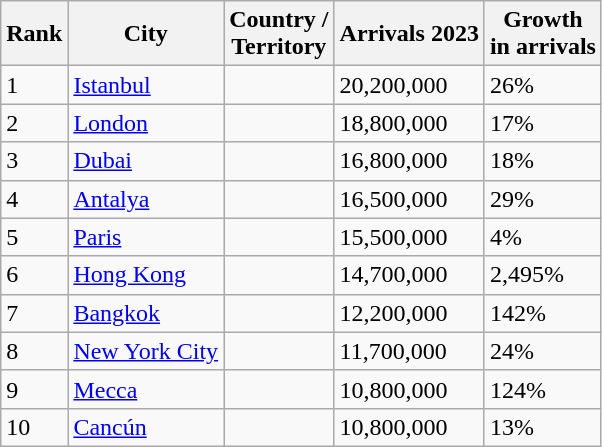<table class="wikitable sortable">
<tr>
<th>Rank</th>
<th>City</th>
<th>Country /<br>Territory</th>
<th>Arrivals 2023</th>
<th>Growth<br>in arrivals</th>
</tr>
<tr>
<td>1</td>
<td><a href='#'>Istanbul</a></td>
<td></td>
<td>20,200,000</td>
<td>26%</td>
</tr>
<tr>
<td>2</td>
<td><a href='#'>London</a></td>
<td></td>
<td>18,800,000</td>
<td>17%</td>
</tr>
<tr>
<td>3</td>
<td><a href='#'>Dubai</a></td>
<td></td>
<td>16,800,000</td>
<td>18%</td>
</tr>
<tr>
<td>4</td>
<td><a href='#'>Antalya</a></td>
<td></td>
<td>16,500,000</td>
<td>29%</td>
</tr>
<tr>
<td>5</td>
<td><a href='#'>Paris</a></td>
<td></td>
<td>15,500,000</td>
<td>4%</td>
</tr>
<tr>
<td>6</td>
<td><a href='#'>Hong Kong</a></td>
<td></td>
<td>14,700,000</td>
<td>2,495%</td>
</tr>
<tr>
<td>7</td>
<td><a href='#'>Bangkok</a></td>
<td></td>
<td>12,200,000</td>
<td>142%</td>
</tr>
<tr>
<td>8</td>
<td><a href='#'>New York City</a></td>
<td></td>
<td>11,700,000</td>
<td>24%</td>
</tr>
<tr>
<td>9</td>
<td><a href='#'>Mecca</a></td>
<td></td>
<td>10,800,000</td>
<td>124%</td>
</tr>
<tr>
<td>10</td>
<td><a href='#'>Cancún</a></td>
<td></td>
<td>10,800,000</td>
<td>13%</td>
</tr>
</table>
